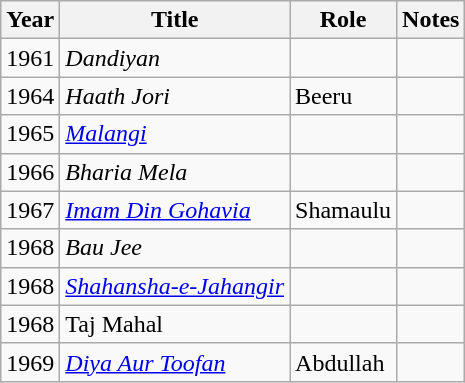<table class="wikitable sortable">
<tr>
<th>Year</th>
<th>Title</th>
<th>Role</th>
<th>Notes</th>
</tr>
<tr>
<td>1961</td>
<td><em>Dandiyan</em></td>
<td></td>
<td></td>
</tr>
<tr>
<td>1964</td>
<td><em>Haath Jori</em></td>
<td>Beeru</td>
<td></td>
</tr>
<tr>
<td>1965</td>
<td><em><a href='#'>Malangi</a></em></td>
<td></td>
<td></td>
</tr>
<tr>
<td>1966</td>
<td><em>Bharia Mela</em></td>
<td></td>
<td></td>
</tr>
<tr>
<td>1967</td>
<td><em><a href='#'>Imam Din Gohavia</a></em></td>
<td>Shamaulu</td>
<td></td>
</tr>
<tr>
<td>1968</td>
<td><em>Bau Jee</em></td>
<td></td>
<td></td>
</tr>
<tr>
<td>1968</td>
<td><em><a href='#'>Shahansha-e-Jahangir</a></em></td>
<td></td>
<td></td>
</tr>
<tr>
<td>1968</td>
<td>Taj Mahal</td>
<td></td>
<td></td>
</tr>
<tr>
<td>1969</td>
<td><em><a href='#'>Diya Aur Toofan</a></em></td>
<td>Abdullah</td>
<td></td>
</tr>
</table>
